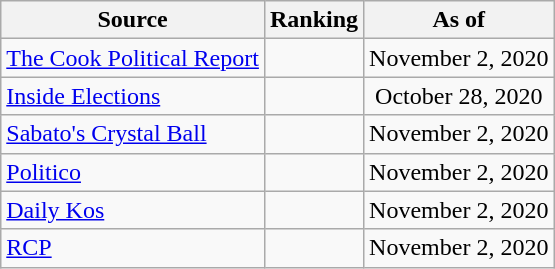<table class="wikitable" style="text-align:center">
<tr>
<th>Source</th>
<th>Ranking</th>
<th>As of</th>
</tr>
<tr>
<td align=left><a href='#'>The Cook Political Report</a></td>
<td></td>
<td>November 2, 2020</td>
</tr>
<tr>
<td align=left><a href='#'>Inside Elections</a></td>
<td></td>
<td>October 28, 2020</td>
</tr>
<tr>
<td align=left><a href='#'>Sabato's Crystal Ball</a></td>
<td></td>
<td>November 2, 2020</td>
</tr>
<tr>
<td align="left"><a href='#'>Politico</a></td>
<td></td>
<td>November 2, 2020</td>
</tr>
<tr>
<td align="left"><a href='#'>Daily Kos</a></td>
<td></td>
<td>November 2, 2020</td>
</tr>
<tr>
<td align="left"><a href='#'>RCP</a></td>
<td></td>
<td>November 2, 2020</td>
</tr>
</table>
